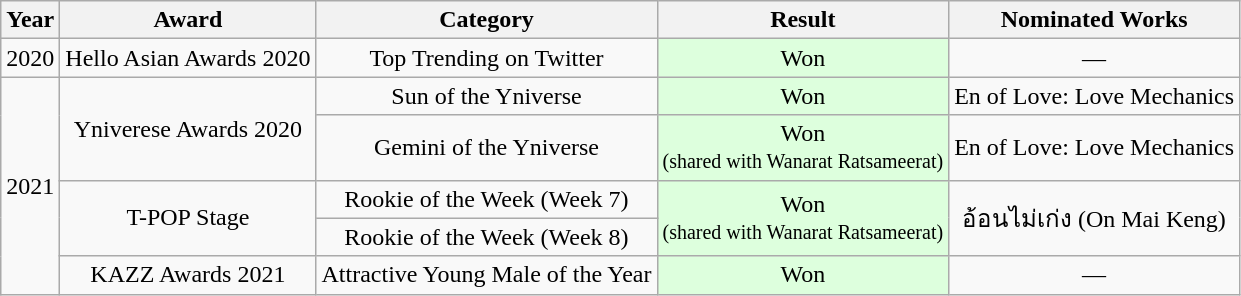<table class="wikitable" style="text-align:center;">
<tr>
<th>Year</th>
<th>Award</th>
<th>Category</th>
<th>Result</th>
<th>Nominated Works</th>
</tr>
<tr>
<td>2020</td>
<td>Hello Asian Awards 2020</td>
<td>Top Trending on Twitter</td>
<td style="background:#ddffdd">Won</td>
<td>—</td>
</tr>
<tr>
<td rowspan="5">2021</td>
<td rowspan="2">Yniverese Awards 2020</td>
<td>Sun of the Yniverse</td>
<td style="background:#ddffdd">Won</td>
<td>En of Love: Love Mechanics</td>
</tr>
<tr>
<td>Gemini of the Yniverse</td>
<td style="background:#ddffdd">Won<br><small>(shared with Wanarat Ratsameerat)</small></td>
<td>En of Love: Love Mechanics</td>
</tr>
<tr>
<td rowspan="2">T-POP Stage</td>
<td>Rookie of the Week (Week 7)</td>
<td rowspan="2" style="background:#ddffdd">Won<br><small>(shared with Wanarat Ratsameerat)</small></td>
<td rowspan="2">อ้อนไม่เก่ง (On Mai Keng)</td>
</tr>
<tr>
<td>Rookie of the Week (Week 8)</td>
</tr>
<tr>
<td>KAZZ Awards 2021</td>
<td>Attractive Young Male of the Year</td>
<td style="background:#ddffdd">Won</td>
<td>—</td>
</tr>
</table>
